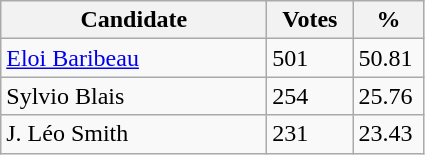<table class="wikitable">
<tr>
<th style="width: 170px">Candidate</th>
<th style="width: 50px">Votes</th>
<th style="width: 40px">%</th>
</tr>
<tr>
<td><a href='#'>Eloi Baribeau</a></td>
<td>501</td>
<td>50.81</td>
</tr>
<tr>
<td>Sylvio Blais</td>
<td>254</td>
<td>25.76</td>
</tr>
<tr>
<td>J. Léo Smith</td>
<td>231</td>
<td>23.43</td>
</tr>
</table>
